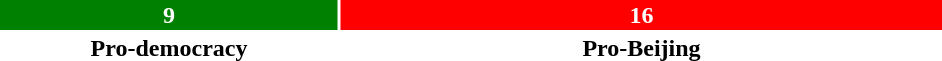<table style="width:50%; text-align:center;">
<tr style="color:white;">
<td style="background:green; width:36%;"><strong>9</strong></td>
<td style="background:red; width:64%;"><strong>16</strong></td>
</tr>
<tr>
<td><span><strong>Pro-democracy</strong></span></td>
<td><span><strong>Pro-Beijing</strong></span></td>
</tr>
</table>
